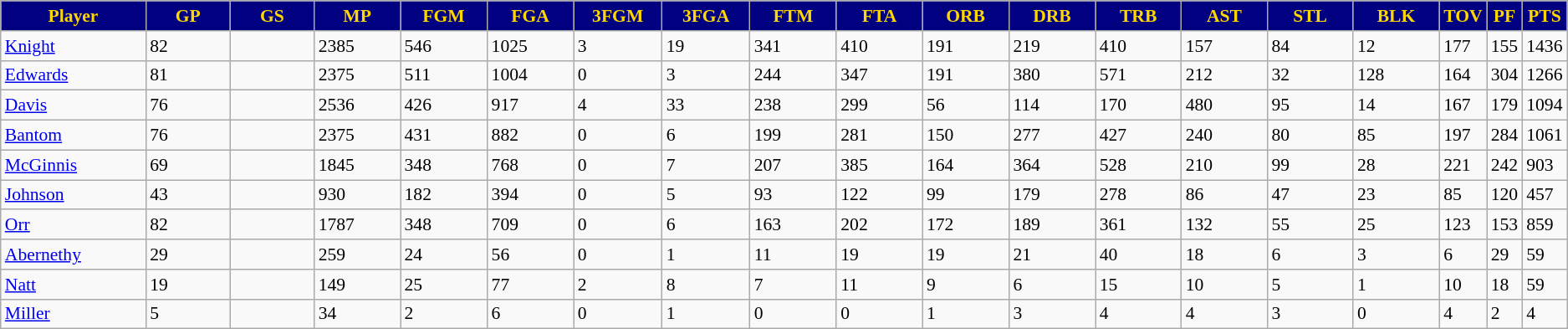<table class="wikitable sortable" style="font-size: 90%">
<tr>
<th style="background:#000080; color:#FFD700" width="10%">Player</th>
<th style="background:#000080; color:#FFD700" width="6%">GP</th>
<th style="background:#000080; color:#FFD700" width="6%">GS</th>
<th style="background:#000080; color:#FFD700" width="6%">MP</th>
<th style="background:#000080; color:#FFD700" width="6%">FGM</th>
<th style="background:#000080; color:#FFD700" width="6%">FGA</th>
<th style="background:#000080; color:#FFD700" width="6%">3FGM</th>
<th style="background:#000080; color:#FFD700" width="6%">3FGA</th>
<th style="background:#000080; color:#FFD700" width="6%">FTM</th>
<th style="background:#000080; color:#FFD700" width="6%">FTA</th>
<th style="background:#000080; color:#FFD700" width="6%">ORB</th>
<th style="background:#000080; color:#FFD700" width="6%">DRB</th>
<th style="background:#000080; color:#FFD700" width="6%">TRB</th>
<th style="background:#000080; color:#FFD700" width="6%">AST</th>
<th style="background:#000080; color:#FFD700" width="6%">STL</th>
<th style="background:#000080; color:#FFD700" width="6%">BLK</th>
<th style="background:#000080; color:#FFD700" width="6%">TOV</th>
<th style="background:#000080; color:#FFD700" width="6%">PF</th>
<th style="background:#000080; color:#FFD700" width="6%">PTS</th>
</tr>
<tr>
<td><a href='#'>Knight</a></td>
<td>82</td>
<td></td>
<td>2385</td>
<td>546</td>
<td>1025</td>
<td>3</td>
<td>19</td>
<td>341</td>
<td>410</td>
<td>191</td>
<td>219</td>
<td>410</td>
<td>157</td>
<td>84</td>
<td>12</td>
<td>177</td>
<td>155</td>
<td>1436</td>
</tr>
<tr>
<td><a href='#'>Edwards</a></td>
<td>81</td>
<td></td>
<td>2375</td>
<td>511</td>
<td>1004</td>
<td>0</td>
<td>3</td>
<td>244</td>
<td>347</td>
<td>191</td>
<td>380</td>
<td>571</td>
<td>212</td>
<td>32</td>
<td>128</td>
<td>164</td>
<td>304</td>
<td>1266</td>
</tr>
<tr>
<td><a href='#'>Davis</a></td>
<td>76</td>
<td></td>
<td>2536</td>
<td>426</td>
<td>917</td>
<td>4</td>
<td>33</td>
<td>238</td>
<td>299</td>
<td>56</td>
<td>114</td>
<td>170</td>
<td>480</td>
<td>95</td>
<td>14</td>
<td>167</td>
<td>179</td>
<td>1094</td>
</tr>
<tr>
<td><a href='#'>Bantom</a></td>
<td>76</td>
<td></td>
<td>2375</td>
<td>431</td>
<td>882</td>
<td>0</td>
<td>6</td>
<td>199</td>
<td>281</td>
<td>150</td>
<td>277</td>
<td>427</td>
<td>240</td>
<td>80</td>
<td>85</td>
<td>197</td>
<td>284</td>
<td>1061</td>
</tr>
<tr>
<td><a href='#'>McGinnis</a></td>
<td>69</td>
<td></td>
<td>1845</td>
<td>348</td>
<td>768</td>
<td>0</td>
<td>7</td>
<td>207</td>
<td>385</td>
<td>164</td>
<td>364</td>
<td>528</td>
<td>210</td>
<td>99</td>
<td>28</td>
<td>221</td>
<td>242</td>
<td>903</td>
</tr>
<tr>
<td><a href='#'>Johnson</a></td>
<td>43</td>
<td></td>
<td>930</td>
<td>182</td>
<td>394</td>
<td>0</td>
<td>5</td>
<td>93</td>
<td>122</td>
<td>99</td>
<td>179</td>
<td>278</td>
<td>86</td>
<td>47</td>
<td>23</td>
<td>85</td>
<td>120</td>
<td>457</td>
</tr>
<tr>
<td><a href='#'>Orr</a></td>
<td>82</td>
<td></td>
<td>1787</td>
<td>348</td>
<td>709</td>
<td>0</td>
<td>6</td>
<td>163</td>
<td>202</td>
<td>172</td>
<td>189</td>
<td>361</td>
<td>132</td>
<td>55</td>
<td>25</td>
<td>123</td>
<td>153</td>
<td>859</td>
</tr>
<tr>
<td><a href='#'>Abernethy</a></td>
<td>29</td>
<td></td>
<td>259</td>
<td>24</td>
<td>56</td>
<td>0</td>
<td>1</td>
<td>11</td>
<td>19</td>
<td>19</td>
<td>21</td>
<td>40</td>
<td>18</td>
<td>6</td>
<td>3</td>
<td>6</td>
<td>29</td>
<td>59</td>
</tr>
<tr>
<td><a href='#'>Natt</a></td>
<td>19</td>
<td></td>
<td>149</td>
<td>25</td>
<td>77</td>
<td>2</td>
<td>8</td>
<td>7</td>
<td>11</td>
<td>9</td>
<td>6</td>
<td>15</td>
<td>10</td>
<td>5</td>
<td>1</td>
<td>10</td>
<td>18</td>
<td>59</td>
</tr>
<tr>
<td><a href='#'>Miller</a></td>
<td>5</td>
<td></td>
<td>34</td>
<td>2</td>
<td>6</td>
<td>0</td>
<td>1</td>
<td>0</td>
<td>0</td>
<td>1</td>
<td>3</td>
<td>4</td>
<td>4</td>
<td>3</td>
<td>0</td>
<td>4</td>
<td>2</td>
<td>4</td>
</tr>
</table>
